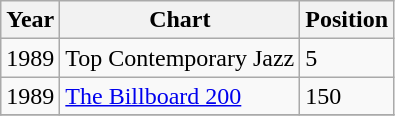<table class="wikitable" border="1">
<tr>
<th>Year</th>
<th>Chart</th>
<th>Position</th>
</tr>
<tr>
<td>1989</td>
<td>Top Contemporary Jazz</td>
<td>5</td>
</tr>
<tr>
<td>1989</td>
<td><a href='#'>The Billboard 200</a></td>
<td>150</td>
</tr>
<tr>
</tr>
</table>
